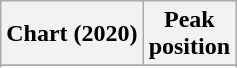<table class="wikitable plainrowheaders">
<tr>
<th>Chart (2020)</th>
<th>Peak<br>position</th>
</tr>
<tr>
</tr>
<tr>
</tr>
<tr>
</tr>
</table>
